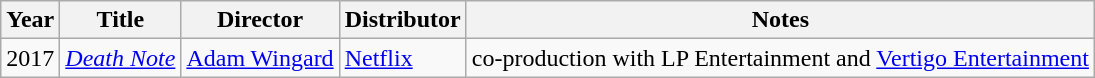<table class="wikitable sortable">
<tr>
<th>Year</th>
<th>Title</th>
<th>Director</th>
<th>Distributor</th>
<th>Notes</th>
</tr>
<tr>
<td>2017</td>
<td><em><a href='#'>Death Note</a></em></td>
<td><a href='#'>Adam Wingard</a></td>
<td><a href='#'>Netflix</a></td>
<td>co-production with LP Entertainment and <a href='#'>Vertigo Entertainment</a></td>
</tr>
</table>
